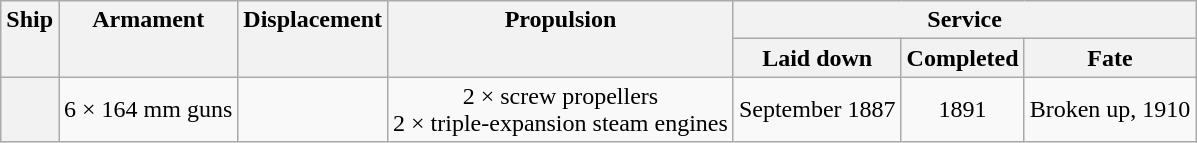<table class="wikitable plainrowheaders" style="text-align: center;">
<tr valign="top">
<th scope="col" rowspan="2">Ship</th>
<th scope="col" rowspan="2">Armament</th>
<th scope="col" rowspan="2">Displacement</th>
<th scope="col" rowspan="2">Propulsion</th>
<th scope="col" colspan="3">Service</th>
</tr>
<tr valign="top">
<th scope="col">Laid down</th>
<th scope="col">Completed</th>
<th scope="col">Fate</th>
</tr>
<tr valign="center">
<th scope="row"></th>
<td>6 × 164 mm guns</td>
<td></td>
<td>2 × screw propellers<br>2 × triple-expansion steam engines<br></td>
<td>September 1887</td>
<td>1891</td>
<td>Broken up, 1910</td>
</tr>
</table>
